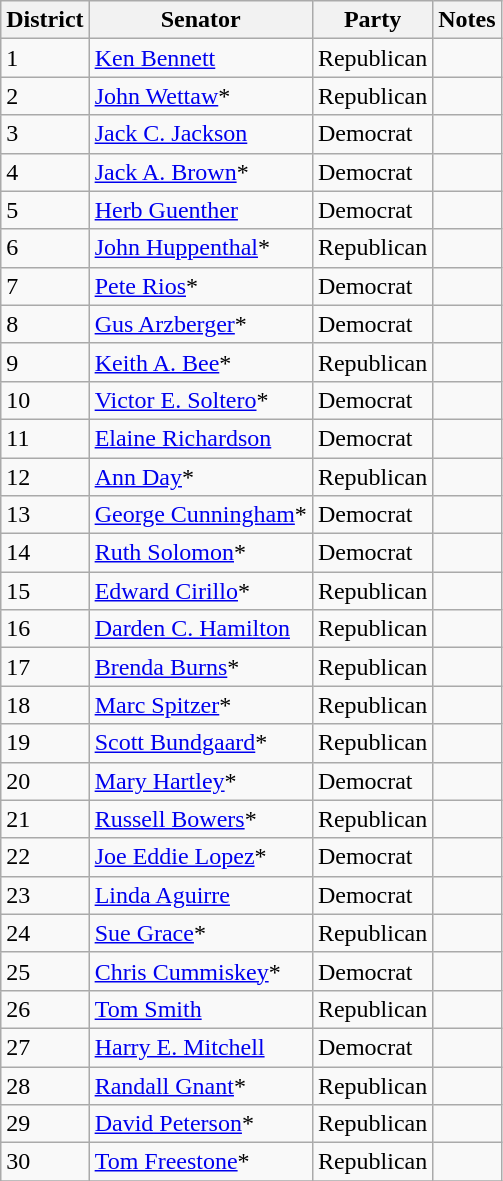<table class=wikitable>
<tr>
<th>District</th>
<th>Senator</th>
<th>Party</th>
<th>Notes</th>
</tr>
<tr>
<td>1</td>
<td><a href='#'>Ken Bennett</a></td>
<td>Republican</td>
<td></td>
</tr>
<tr>
<td>2</td>
<td><a href='#'>John Wettaw</a>*</td>
<td>Republican</td>
<td></td>
</tr>
<tr>
<td>3</td>
<td><a href='#'>Jack C. Jackson</a></td>
<td>Democrat</td>
<td></td>
</tr>
<tr>
<td>4</td>
<td><a href='#'>Jack A. Brown</a>*</td>
<td>Democrat</td>
<td></td>
</tr>
<tr>
<td>5</td>
<td><a href='#'>Herb Guenther</a></td>
<td>Democrat</td>
<td></td>
</tr>
<tr>
<td>6</td>
<td><a href='#'>John Huppenthal</a>*</td>
<td>Republican</td>
<td></td>
</tr>
<tr>
<td>7</td>
<td><a href='#'>Pete Rios</a>*</td>
<td>Democrat</td>
<td></td>
</tr>
<tr>
<td>8</td>
<td><a href='#'>Gus Arzberger</a>*</td>
<td>Democrat</td>
<td></td>
</tr>
<tr>
<td>9</td>
<td><a href='#'>Keith A. Bee</a>*</td>
<td>Republican</td>
<td></td>
</tr>
<tr>
<td>10</td>
<td><a href='#'>Victor E. Soltero</a>*</td>
<td>Democrat</td>
<td></td>
</tr>
<tr>
<td>11</td>
<td><a href='#'>Elaine Richardson</a></td>
<td>Democrat</td>
<td></td>
</tr>
<tr>
<td>12</td>
<td><a href='#'>Ann Day</a>*</td>
<td>Republican</td>
<td></td>
</tr>
<tr>
<td>13</td>
<td><a href='#'>George Cunningham</a>*</td>
<td>Democrat</td>
<td></td>
</tr>
<tr>
<td>14</td>
<td><a href='#'>Ruth Solomon</a>*</td>
<td>Democrat</td>
<td></td>
</tr>
<tr>
<td>15</td>
<td><a href='#'>Edward Cirillo</a>*</td>
<td>Republican</td>
<td></td>
</tr>
<tr>
<td>16</td>
<td><a href='#'>Darden C. Hamilton</a></td>
<td>Republican</td>
<td></td>
</tr>
<tr>
<td>17</td>
<td><a href='#'>Brenda Burns</a>*</td>
<td>Republican</td>
<td></td>
</tr>
<tr>
<td>18</td>
<td><a href='#'>Marc Spitzer</a>*</td>
<td>Republican</td>
<td></td>
</tr>
<tr>
<td>19</td>
<td><a href='#'>Scott Bundgaard</a>*</td>
<td>Republican</td>
<td></td>
</tr>
<tr>
<td>20</td>
<td><a href='#'>Mary Hartley</a>*</td>
<td>Democrat</td>
<td></td>
</tr>
<tr>
<td>21</td>
<td><a href='#'>Russell Bowers</a>*</td>
<td>Republican</td>
<td></td>
</tr>
<tr>
<td>22</td>
<td><a href='#'>Joe Eddie Lopez</a>*</td>
<td>Democrat</td>
<td></td>
</tr>
<tr>
<td>23</td>
<td><a href='#'>Linda Aguirre</a></td>
<td>Democrat</td>
<td></td>
</tr>
<tr>
<td>24</td>
<td><a href='#'>Sue Grace</a>*</td>
<td>Republican</td>
<td></td>
</tr>
<tr>
<td>25</td>
<td><a href='#'>Chris Cummiskey</a>*</td>
<td>Democrat</td>
<td></td>
</tr>
<tr>
<td>26</td>
<td><a href='#'>Tom Smith</a></td>
<td>Republican</td>
<td></td>
</tr>
<tr>
<td>27</td>
<td><a href='#'>Harry E. Mitchell</a></td>
<td>Democrat</td>
<td></td>
</tr>
<tr>
<td>28</td>
<td><a href='#'>Randall Gnant</a>*</td>
<td>Republican</td>
<td></td>
</tr>
<tr>
<td>29</td>
<td><a href='#'>David Peterson</a>*</td>
<td>Republican</td>
<td></td>
</tr>
<tr>
<td>30</td>
<td><a href='#'>Tom Freestone</a>*</td>
<td>Republican</td>
<td></td>
</tr>
<tr>
</tr>
</table>
